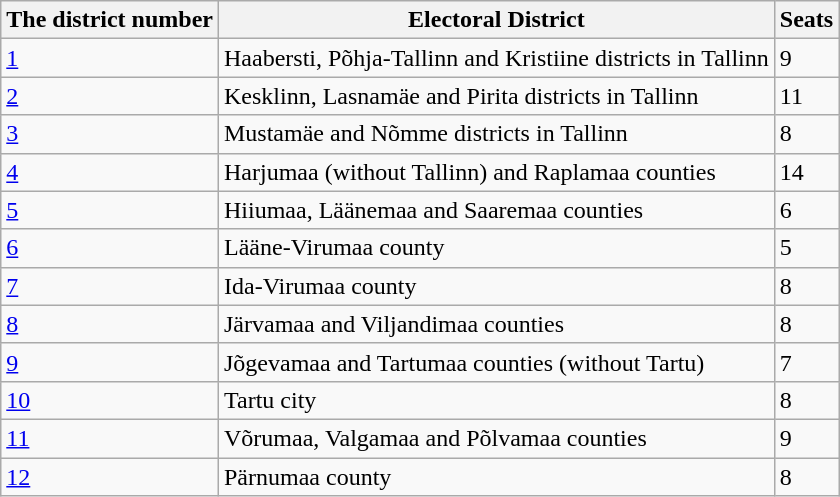<table class="wikitable">
<tr>
<th>The district number</th>
<th>Electoral District</th>
<th>Seats</th>
</tr>
<tr>
<td><a href='#'>1</a></td>
<td>Haabersti, Põhja-Tallinn and Kristiine districts in Tallinn</td>
<td>9</td>
</tr>
<tr>
<td><a href='#'>2</a></td>
<td>Kesklinn, Lasnamäe and Pirita districts in Tallinn</td>
<td>11</td>
</tr>
<tr>
<td><a href='#'>3</a></td>
<td>Mustamäe and Nõmme districts in Tallinn</td>
<td>8</td>
</tr>
<tr>
<td><a href='#'>4</a></td>
<td>Harjumaa (without Tallinn) and Raplamaa counties</td>
<td>14</td>
</tr>
<tr>
<td><a href='#'>5</a></td>
<td>Hiiumaa, Läänemaa and Saaremaa counties</td>
<td>6</td>
</tr>
<tr>
<td><a href='#'>6</a></td>
<td>Lääne-Virumaa county</td>
<td>5</td>
</tr>
<tr>
<td><a href='#'>7</a></td>
<td>Ida-Virumaa county</td>
<td>8</td>
</tr>
<tr>
<td><a href='#'>8</a></td>
<td>Järvamaa and Viljandimaa counties</td>
<td>8</td>
</tr>
<tr>
<td><a href='#'>9</a></td>
<td>Jõgevamaa and Tartumaa counties (without Tartu)</td>
<td>7</td>
</tr>
<tr>
<td><a href='#'>10</a></td>
<td>Tartu city</td>
<td>8</td>
</tr>
<tr>
<td><a href='#'>11</a></td>
<td>Võrumaa, Valgamaa and Põlvamaa counties</td>
<td>9</td>
</tr>
<tr>
<td><a href='#'>12</a></td>
<td>Pärnumaa county</td>
<td>8</td>
</tr>
</table>
